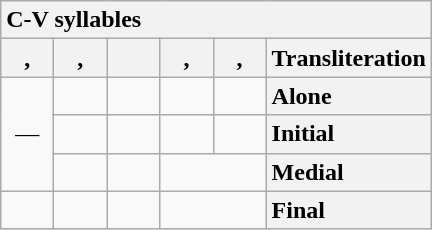<table class="wikitable" style="text-align: center; display: inline-table;">
<tr>
<th colspan="6" style="text-align: left">C-V syllables</th>
</tr>
<tr>
<th style="min-width: 1.75em">, </th>
<th style="min-width: 1.75em">, </th>
<th style="min-width: 1.75em"></th>
<th style="min-width: 1.75em">, </th>
<th style="min-width: 1.75em">, </th>
<th style="text-align: left">Transliteration</th>
</tr>
<tr>
<td rowspan="3">—</td>
<td></td>
<td></td>
<td></td>
<td></td>
<th style="text-align: left">Alone</th>
</tr>
<tr>
<td></td>
<td></td>
<td></td>
<td></td>
<th style="text-align: left">Initial</th>
</tr>
<tr>
<td></td>
<td></td>
<td colspan="2"></td>
<th style="text-align: left">Medial</th>
</tr>
<tr>
<td> </td>
<td></td>
<td></td>
<td colspan="2"></td>
<th style="text-align: left">Final</th>
</tr>
</table>
